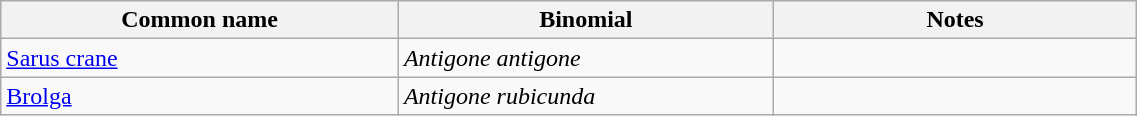<table style="width:60%;" class="wikitable">
<tr>
<th width=35%>Common name</th>
<th width=33%>Binomial</th>
<th width=32%>Notes</th>
</tr>
<tr>
<td><a href='#'>Sarus crane</a></td>
<td><em>Antigone antigone</em></td>
<td></td>
</tr>
<tr>
<td><a href='#'>Brolga</a></td>
<td><em>Antigone rubicunda</em></td>
<td></td>
</tr>
</table>
